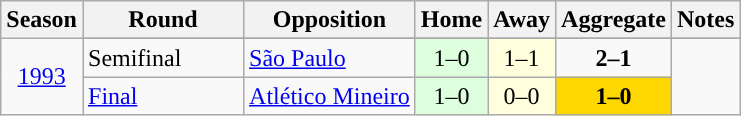<table class="wikitable sortable ">
<tr>
<th align=center>Season</th>
<th width=100>Round</th>
<th>Opposition</th>
<th>Home</th>
<th>Away</th>
<th>Aggregate</th>
<th>Notes</th>
</tr>
<tr>
<td align=center rowspan=3><a href='#'>1993</a></td>
</tr>
<tr>
<td>Semifinal</td>
<td> <a href='#'>São Paulo</a></td>
<td style="text-align:center; background:#dfd;">1–0</td>
<td style="text-align:center; background:#ffd;">1–1 </td>
<td style="text-align:center;"><strong>2–1</strong></td>
<td rowspan=2 style="text-align:center;"></td>
</tr>
<tr>
<td><a href='#'>Final</a></td>
<td> <a href='#'>Atlético Mineiro</a></td>
<td style="text-align:center; background:#dfd;">1–0</td>
<td style="text-align:center; background:#ffd;">0–0</td>
<td style="text-align:center;" bgcolor="gold"><strong>1–0</strong></td>
</tr>
</table>
